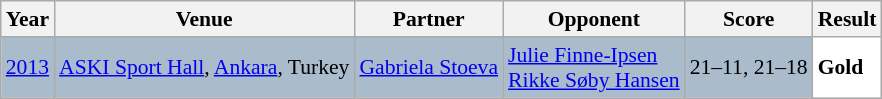<table class="sortable wikitable" style="font-size: 90%;">
<tr>
<th>Year</th>
<th>Venue</th>
<th>Partner</th>
<th>Opponent</th>
<th>Score</th>
<th>Result</th>
</tr>
<tr style="background:#AABBCC">
<td align="center"><a href='#'>2013</a></td>
<td align="left"><a href='#'>ASKI Sport Hall</a>, <a href='#'>Ankara</a>, Turkey</td>
<td align="left"> <a href='#'>Gabriela Stoeva</a></td>
<td align="left"> <a href='#'>Julie Finne-Ipsen</a><br> <a href='#'>Rikke Søby Hansen</a></td>
<td align="left">21–11, 21–18</td>
<td style="text-align:left; background:white"> <strong>Gold</strong></td>
</tr>
</table>
